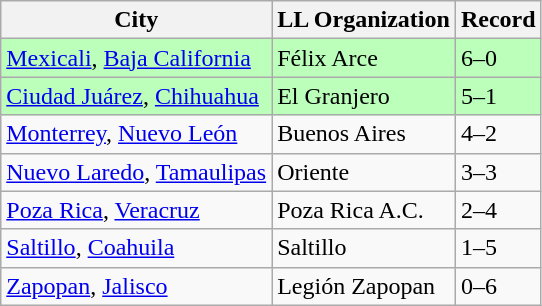<table class="wikitable">
<tr>
<th>City</th>
<th>LL Organization</th>
<th>Record</th>
</tr>
<tr bgcolor=#bbffbb>
<td> <a href='#'>Mexicali</a>, <a href='#'>Baja California</a></td>
<td>Félix Arce</td>
<td>6–0</td>
</tr>
<tr bgcolor=#bbffbb>
<td> <a href='#'>Ciudad Juárez</a>, <a href='#'>Chihuahua</a></td>
<td>El Granjero</td>
<td>5–1</td>
</tr>
<tr>
<td> <a href='#'>Monterrey</a>, <a href='#'>Nuevo León</a></td>
<td>Buenos Aires</td>
<td>4–2</td>
</tr>
<tr>
<td> <a href='#'>Nuevo Laredo</a>, <a href='#'>Tamaulipas</a></td>
<td>Oriente</td>
<td>3–3</td>
</tr>
<tr>
<td> <a href='#'>Poza Rica</a>, <a href='#'>Veracruz</a></td>
<td>Poza Rica A.C.</td>
<td>2–4</td>
</tr>
<tr>
<td> <a href='#'>Saltillo</a>, <a href='#'>Coahuila</a></td>
<td>Saltillo</td>
<td>1–5</td>
</tr>
<tr>
<td> <a href='#'>Zapopan</a>, <a href='#'>Jalisco</a></td>
<td>Legión Zapopan</td>
<td>0–6</td>
</tr>
</table>
